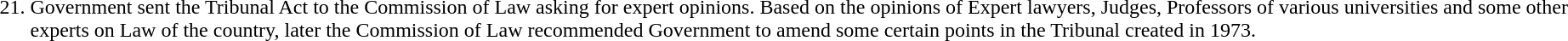<table>
<tr valign=top>
<td>21.</td>
<td>Government sent the Tribunal Act to the Commission of Law asking for expert opinions. Based on the opinions of Expert lawyers, Judges, Professors of various universities and some other experts on Law of the country, later the Commission of Law recommended Government to amend some certain points in the Tribunal created in 1973.</td>
</tr>
</table>
